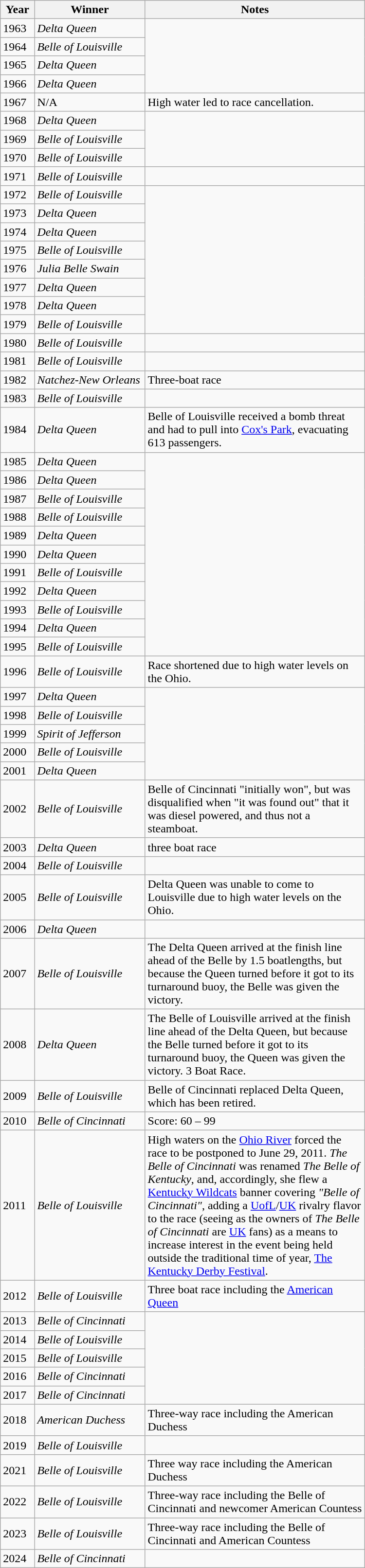<table class="wikitable" style="width: 500px">
<tr>
<th style="width:40px;">Year</th>
<th style="width:150px;">Winner</th>
<th style="width:310px;">Notes</th>
</tr>
<tr>
<td>1963</td>
<td><em>Delta Queen</em></td>
</tr>
<tr>
<td>1964</td>
<td><em>Belle of Louisville</em></td>
</tr>
<tr>
<td>1965</td>
<td><em>Delta Queen</em></td>
</tr>
<tr>
<td>1966</td>
<td><em>Delta Queen</em></td>
</tr>
<tr>
<td>1967</td>
<td>N/A</td>
<td>High water led to race cancellation.</td>
</tr>
<tr>
<td>1968</td>
<td><em>Delta Queen</em></td>
</tr>
<tr>
<td>1969</td>
<td><em>Belle of Louisville</em></td>
</tr>
<tr>
<td>1970</td>
<td><em>Belle of Louisville</em></td>
</tr>
<tr>
<td>1971</td>
<td><em>Belle of Louisville</em></td>
<td></td>
</tr>
<tr>
<td>1972</td>
<td><em>Belle of Louisville</em></td>
</tr>
<tr>
<td>1973</td>
<td><em>Delta Queen</em></td>
</tr>
<tr>
<td>1974</td>
<td><em>Delta Queen</em></td>
</tr>
<tr>
<td>1975</td>
<td><em>Belle of Louisville</em></td>
</tr>
<tr>
<td>1976</td>
<td><em>Julia Belle Swain</em></td>
</tr>
<tr>
<td>1977</td>
<td><em>Delta Queen</em></td>
</tr>
<tr>
<td>1978</td>
<td><em>Delta Queen</em></td>
</tr>
<tr>
<td>1979</td>
<td><em>Belle of Louisville</em></td>
</tr>
<tr>
<td>1980</td>
<td><em>Belle of Louisville</em></td>
<td></td>
</tr>
<tr>
<td>1981</td>
<td><em>Belle of Louisville</em></td>
</tr>
<tr>
<td>1982</td>
<td><em>Natchez-New Orleans</em></td>
<td>Three-boat race</td>
</tr>
<tr>
<td>1983</td>
<td><em>Belle of Louisville</em></td>
</tr>
<tr>
<td>1984</td>
<td><em>Delta Queen</em></td>
<td>Belle of Louisville received a bomb threat and had to pull into <a href='#'>Cox's Park</a>, evacuating 613 passengers.</td>
</tr>
<tr>
<td>1985</td>
<td><em>Delta Queen</em></td>
</tr>
<tr>
<td>1986</td>
<td><em>Delta Queen</em></td>
</tr>
<tr>
<td>1987</td>
<td><em>Belle of Louisville</em></td>
</tr>
<tr>
<td>1988</td>
<td><em>Belle of Louisville</em></td>
</tr>
<tr>
<td>1989</td>
<td><em>Delta Queen</em></td>
</tr>
<tr>
<td>1990</td>
<td><em>Delta Queen</em></td>
</tr>
<tr>
<td>1991</td>
<td><em>Belle of Louisville</em></td>
</tr>
<tr>
<td>1992</td>
<td><em>Delta Queen</em></td>
</tr>
<tr>
<td>1993</td>
<td><em>Belle of Louisville</em></td>
</tr>
<tr>
<td>1994</td>
<td><em>Delta Queen</em></td>
</tr>
<tr>
<td>1995</td>
<td><em>Belle of Louisville</em></td>
</tr>
<tr>
<td>1996</td>
<td><em>Belle of Louisville</em></td>
<td>Race shortened due to high water levels on the Ohio.</td>
</tr>
<tr>
<td>1997</td>
<td><em>Delta Queen</em></td>
</tr>
<tr>
<td>1998</td>
<td><em>Belle of Louisville</em></td>
</tr>
<tr>
<td>1999</td>
<td><em>Spirit of Jefferson</em></td>
</tr>
<tr>
<td>2000</td>
<td><em>Belle of Louisville</em></td>
</tr>
<tr>
<td>2001</td>
<td><em>Delta Queen</em></td>
</tr>
<tr>
<td>2002</td>
<td><em>Belle of Louisville</em></td>
<td>Belle of Cincinnati "initially won", but was disqualified when "it was found out" that it was diesel powered, and thus not a steamboat.</td>
</tr>
<tr>
<td>2003</td>
<td><em>Delta Queen</em></td>
<td>three boat race</td>
</tr>
<tr>
<td>2004</td>
<td><em>Belle of Louisville</em></td>
</tr>
<tr>
<td>2005</td>
<td><em>Belle of Louisville</em></td>
<td>Delta Queen was unable to come to Louisville due to high water levels on the Ohio.</td>
</tr>
<tr>
<td>2006</td>
<td><em>Delta Queen</em></td>
</tr>
<tr>
<td>2007</td>
<td><em>Belle of Louisville</em></td>
<td>The Delta Queen arrived at the finish line ahead of the Belle by 1.5 boatlengths, but because the Queen turned before it got to its turnaround buoy, the Belle was given the victory.</td>
</tr>
<tr>
<td>2008</td>
<td><em>Delta Queen</em></td>
<td>The Belle of Louisville arrived at the finish line ahead of the Delta Queen, but because the Belle turned before it got to its turnaround buoy, the Queen was given the victory. 3 Boat Race.</td>
</tr>
<tr>
<td>2009</td>
<td><em>Belle of Louisville</em></td>
<td>Belle of Cincinnati replaced Delta Queen, which has been retired.</td>
</tr>
<tr>
<td>2010</td>
<td><em>Belle of Cincinnati</em></td>
<td>Score: 60 – 99</td>
</tr>
<tr>
<td>2011</td>
<td><em>Belle of Louisville</em></td>
<td>High waters on the <a href='#'>Ohio River</a> forced the race to be postponed to June 29, 2011. <em>The Belle of Cincinnati</em> was renamed <em>The Belle of Kentucky</em>, and, accordingly, she flew a <a href='#'>Kentucky Wildcats</a> banner covering <em>"Belle of Cincinnati"</em>, adding a <a href='#'>UofL</a>/<a href='#'>UK</a> rivalry flavor to the race (seeing as the owners of <em>The Belle of Cincinnati</em> are <a href='#'>UK</a> fans) as a means to increase interest in the event being held outside the traditional time of year, <a href='#'>The Kentucky Derby Festival</a>.</td>
</tr>
<tr>
<td>2012</td>
<td><em>Belle of Louisville</em></td>
<td>Three boat race including the <a href='#'>American Queen</a></td>
</tr>
<tr>
<td>2013</td>
<td><em>Belle of Cincinnati</em></td>
</tr>
<tr>
<td>2014</td>
<td><em>Belle of Louisville</em></td>
</tr>
<tr>
<td>2015</td>
<td><em>Belle of Louisville</em></td>
</tr>
<tr>
<td>2016</td>
<td><em>Belle of Cincinnati</em></td>
</tr>
<tr>
<td>2017</td>
<td><em>Belle of Cincinnati</em></td>
</tr>
<tr>
<td>2018</td>
<td><em>American Duchess</em></td>
<td>Three-way race including the American Duchess</td>
</tr>
<tr>
<td>2019</td>
<td><em>Belle of Louisville</em></td>
</tr>
<tr>
<td>2021</td>
<td><em>Belle of Louisville</em></td>
<td>Three way race including the American Duchess</td>
</tr>
<tr>
<td>2022</td>
<td><em>Belle of Louisville</em></td>
<td>Three-way race including the Belle of Cincinnati and newcomer American Countess</td>
</tr>
<tr>
<td>2023</td>
<td><em>Belle of Louisville</em></td>
<td>Three-way race including the Belle of Cincinnati and American Countess</td>
</tr>
<tr>
<td>2024</td>
<td><em>Belle of Cincinnati</em></td>
</tr>
</table>
